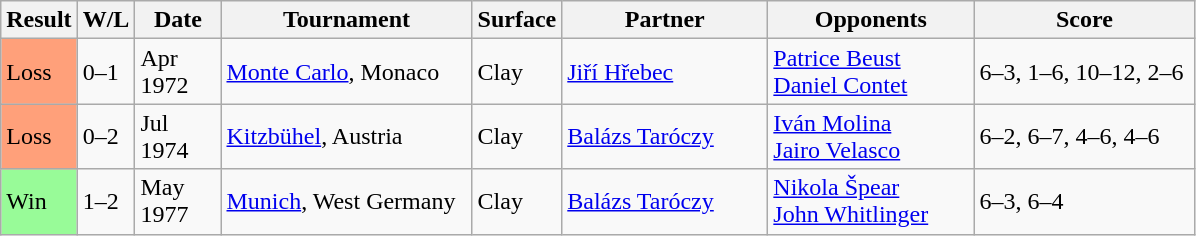<table class="sortable wikitable">
<tr>
<th>Result</th>
<th style="width:30px" class="unsortable">W/L</th>
<th style="width:50px">Date</th>
<th style="width:160px">Tournament</th>
<th style="width:50px">Surface</th>
<th style="width:130px">Partner</th>
<th style="width:130px">Opponents</th>
<th style="width:140px" class="unsortable">Score</th>
</tr>
<tr>
<td style="background:#ffa07a;">Loss</td>
<td>0–1</td>
<td>Apr 1972</td>
<td><a href='#'>Monte Carlo</a>, Monaco</td>
<td>Clay</td>
<td> <a href='#'>Jiří Hřebec</a></td>
<td> <a href='#'>Patrice Beust</a><br> <a href='#'>Daniel Contet</a></td>
<td>6–3, 1–6, 10–12, 2–6</td>
</tr>
<tr>
<td style="background:#ffa07a;">Loss</td>
<td>0–2</td>
<td>Jul 1974</td>
<td><a href='#'>Kitzbühel</a>, Austria</td>
<td>Clay</td>
<td> <a href='#'>Balázs Taróczy</a></td>
<td> <a href='#'>Iván Molina</a><br> <a href='#'>Jairo Velasco</a></td>
<td>6–2, 6–7, 4–6, 4–6</td>
</tr>
<tr>
<td style="background:#98fb98;">Win</td>
<td>1–2</td>
<td>May 1977</td>
<td><a href='#'>Munich</a>, West Germany</td>
<td>Clay</td>
<td> <a href='#'>Balázs Taróczy</a></td>
<td> <a href='#'>Nikola Špear</a><br> <a href='#'>John Whitlinger</a></td>
<td>6–3, 6–4</td>
</tr>
</table>
